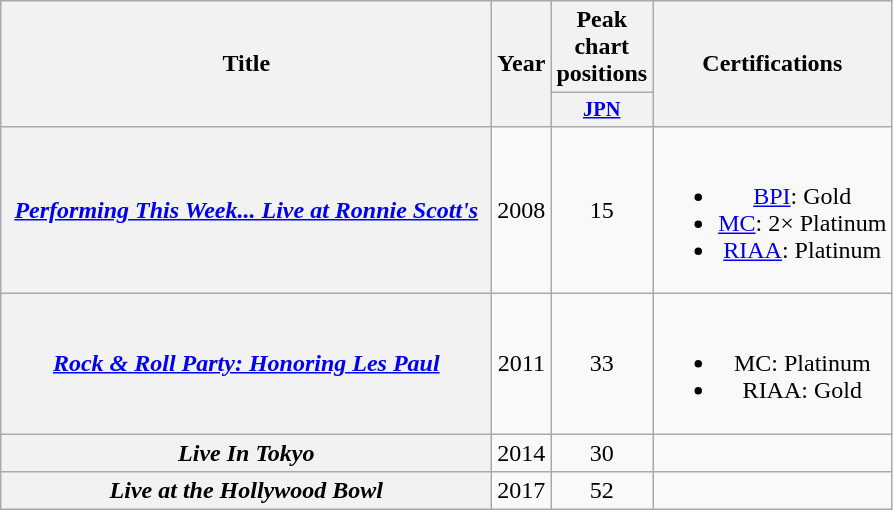<table class="wikitable plainrowheaders" style="text-align:center;">
<tr>
<th rowspan="2" style="width:20em;">Title</th>
<th rowspan="2">Year</th>
<th colspan="1">Peak chart positions</th>
<th rowspan="2">Certifications</th>
</tr>
<tr>
<th scope="col" style="width:2.5em;font-size:85%"><a href='#'>JPN</a><br></th>
</tr>
<tr>
<th scope="row"><em><a href='#'>Performing This Week... Live at Ronnie Scott's</a></em></th>
<td>2008</td>
<td>15</td>
<td><br><ul><li><a href='#'>BPI</a>: Gold</li><li><a href='#'>MC</a>: 2× Platinum</li><li><a href='#'>RIAA</a>: Platinum</li></ul></td>
</tr>
<tr>
<th scope="row"><em><a href='#'>Rock & Roll Party: Honoring Les Paul</a></em></th>
<td>2011</td>
<td>33</td>
<td><br><ul><li>MC: Platinum</li><li>RIAA: Gold</li></ul></td>
</tr>
<tr>
<th scope="row"><em>Live In Tokyo</em></th>
<td>2014</td>
<td>30</td>
<td></td>
</tr>
<tr>
<th scope="row"><em>Live at the Hollywood Bowl</em></th>
<td>2017</td>
<td>52</td>
<td><br></td>
</tr>
</table>
